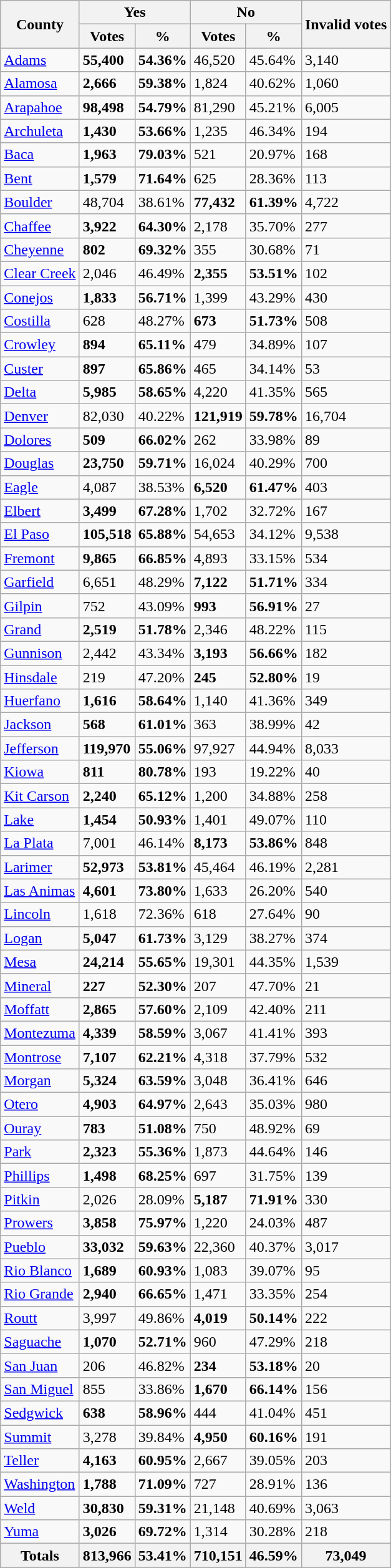<table class="wikitable sortable">
<tr>
<th rowspan=2>County</th>
<th colspan=2>Yes</th>
<th colspan=2>No</th>
<th rowspan=2>Invalid votes</th>
</tr>
<tr>
<th>Votes</th>
<th>%</th>
<th>Votes</th>
<th>%</th>
</tr>
<tr>
<td><a href='#'>Adams</a></td>
<td><strong>55,400</strong></td>
<td><strong>54.36%</strong></td>
<td>46,520</td>
<td>45.64%</td>
<td>3,140</td>
</tr>
<tr>
<td><a href='#'>Alamosa</a></td>
<td><strong>2,666</strong></td>
<td><strong>59.38%</strong></td>
<td>1,824</td>
<td>40.62%</td>
<td>1,060</td>
</tr>
<tr>
<td><a href='#'>Arapahoe</a></td>
<td><strong>98,498</strong></td>
<td><strong>54.79%</strong></td>
<td>81,290</td>
<td>45.21%</td>
<td>6,005</td>
</tr>
<tr>
<td><a href='#'>Archuleta</a></td>
<td><strong>1,430</strong></td>
<td><strong>53.66%</strong></td>
<td>1,235</td>
<td>46.34%</td>
<td>194</td>
</tr>
<tr>
<td><a href='#'>Baca</a></td>
<td><strong>1,963</strong></td>
<td><strong>79.03%</strong></td>
<td>521</td>
<td>20.97%</td>
<td>168</td>
</tr>
<tr>
<td><a href='#'>Bent</a></td>
<td><strong>1,579</strong></td>
<td><strong>71.64%</strong></td>
<td>625</td>
<td>28.36%</td>
<td>113</td>
</tr>
<tr>
<td><a href='#'>Boulder</a></td>
<td>48,704</td>
<td>38.61%</td>
<td><strong>77,432</strong></td>
<td><strong>61.39%</strong></td>
<td>4,722</td>
</tr>
<tr>
<td><a href='#'>Chaffee</a></td>
<td><strong>3,922</strong></td>
<td><strong>64.30%</strong></td>
<td>2,178</td>
<td>35.70%</td>
<td>277</td>
</tr>
<tr>
<td><a href='#'>Cheyenne</a></td>
<td><strong>802</strong></td>
<td><strong>69.32%</strong></td>
<td>355</td>
<td>30.68%</td>
<td>71</td>
</tr>
<tr>
<td><a href='#'>Clear Creek</a></td>
<td>2,046</td>
<td>46.49%</td>
<td><strong>2,355</strong></td>
<td><strong>53.51%</strong></td>
<td>102</td>
</tr>
<tr>
<td><a href='#'>Conejos</a></td>
<td><strong>1,833</strong></td>
<td><strong>56.71%</strong></td>
<td>1,399</td>
<td>43.29%</td>
<td>430</td>
</tr>
<tr>
<td><a href='#'>Costilla</a></td>
<td>628</td>
<td>48.27%</td>
<td><strong>673</strong></td>
<td><strong>51.73%</strong></td>
<td>508</td>
</tr>
<tr>
<td><a href='#'>Crowley</a></td>
<td><strong>894</strong></td>
<td><strong>65.11%</strong></td>
<td>479</td>
<td>34.89%</td>
<td>107</td>
</tr>
<tr>
<td><a href='#'>Custer</a></td>
<td><strong>897</strong></td>
<td><strong>65.86%</strong></td>
<td>465</td>
<td>34.14%</td>
<td>53</td>
</tr>
<tr>
<td><a href='#'>Delta</a></td>
<td><strong>5,985</strong></td>
<td><strong>58.65%</strong></td>
<td>4,220</td>
<td>41.35%</td>
<td>565</td>
</tr>
<tr>
<td><a href='#'>Denver</a></td>
<td>82,030</td>
<td>40.22%</td>
<td><strong>121,919</strong></td>
<td><strong>59.78%</strong></td>
<td>16,704</td>
</tr>
<tr>
<td><a href='#'>Dolores</a></td>
<td><strong>509</strong></td>
<td><strong>66.02%</strong></td>
<td>262</td>
<td>33.98%</td>
<td>89</td>
</tr>
<tr>
<td><a href='#'>Douglas</a></td>
<td><strong>23,750</strong></td>
<td><strong>59.71%</strong></td>
<td>16,024</td>
<td>40.29%</td>
<td>700</td>
</tr>
<tr>
<td><a href='#'>Eagle</a></td>
<td>4,087</td>
<td>38.53%</td>
<td><strong>6,520</strong></td>
<td><strong>61.47%</strong></td>
<td>403</td>
</tr>
<tr>
<td><a href='#'>Elbert</a></td>
<td><strong>3,499</strong></td>
<td><strong>67.28%</strong></td>
<td>1,702</td>
<td>32.72%</td>
<td>167</td>
</tr>
<tr>
<td><a href='#'>El Paso</a></td>
<td><strong>105,518</strong></td>
<td><strong>65.88%</strong></td>
<td>54,653</td>
<td>34.12%</td>
<td>9,538</td>
</tr>
<tr>
<td><a href='#'>Fremont</a></td>
<td><strong>9,865</strong></td>
<td><strong>66.85%</strong></td>
<td>4,893</td>
<td>33.15%</td>
<td>534</td>
</tr>
<tr>
<td><a href='#'>Garfield</a></td>
<td>6,651</td>
<td>48.29%</td>
<td><strong>7,122</strong></td>
<td><strong>51.71%</strong></td>
<td>334</td>
</tr>
<tr>
<td><a href='#'>Gilpin</a></td>
<td>752</td>
<td>43.09%</td>
<td><strong>993</strong></td>
<td><strong>56.91%</strong></td>
<td>27</td>
</tr>
<tr>
<td><a href='#'>Grand</a></td>
<td><strong>2,519</strong></td>
<td><strong>51.78%</strong></td>
<td>2,346</td>
<td>48.22%</td>
<td>115</td>
</tr>
<tr>
<td><a href='#'>Gunnison</a></td>
<td>2,442</td>
<td>43.34%</td>
<td><strong>3,193</strong></td>
<td><strong>56.66%</strong></td>
<td>182</td>
</tr>
<tr>
<td><a href='#'>Hinsdale</a></td>
<td>219</td>
<td>47.20%</td>
<td><strong>245</strong></td>
<td><strong>52.80%</strong></td>
<td>19</td>
</tr>
<tr>
<td><a href='#'>Huerfano</a></td>
<td><strong>1,616</strong></td>
<td><strong>58.64%</strong></td>
<td>1,140</td>
<td>41.36%</td>
<td>349</td>
</tr>
<tr>
<td><a href='#'>Jackson</a></td>
<td><strong>568</strong></td>
<td><strong>61.01%</strong></td>
<td>363</td>
<td>38.99%</td>
<td>42</td>
</tr>
<tr>
<td><a href='#'>Jefferson</a></td>
<td><strong>119,970</strong></td>
<td><strong>55.06%</strong></td>
<td>97,927</td>
<td>44.94%</td>
<td>8,033</td>
</tr>
<tr>
<td><a href='#'>Kiowa</a></td>
<td><strong>811</strong></td>
<td><strong>80.78%</strong></td>
<td>193</td>
<td>19.22%</td>
<td>40</td>
</tr>
<tr>
<td><a href='#'>Kit Carson</a></td>
<td><strong>2,240</strong></td>
<td><strong>65.12%</strong></td>
<td>1,200</td>
<td>34.88%</td>
<td>258</td>
</tr>
<tr>
<td><a href='#'>Lake</a></td>
<td><strong>1,454</strong></td>
<td><strong>50.93%</strong></td>
<td>1,401</td>
<td>49.07%</td>
<td>110</td>
</tr>
<tr>
<td><a href='#'>La Plata</a></td>
<td>7,001</td>
<td>46.14%</td>
<td><strong>8,173</strong></td>
<td><strong>53.86%</strong></td>
<td>848</td>
</tr>
<tr>
<td><a href='#'>Larimer</a></td>
<td><strong>52,973</strong></td>
<td><strong>53.81%</strong></td>
<td>45,464</td>
<td>46.19%</td>
<td>2,281</td>
</tr>
<tr>
<td><a href='#'>Las Animas</a></td>
<td><strong>4,601</strong></td>
<td><strong>73.80%</strong></td>
<td>1,633</td>
<td>26.20%</td>
<td>540</td>
</tr>
<tr>
<td><a href='#'>Lincoln</a></td>
<td>1,618</td>
<td>72.36%</td>
<td>618</td>
<td>27.64%</td>
<td>90</td>
</tr>
<tr>
<td><a href='#'>Logan</a></td>
<td><strong>5,047</strong></td>
<td><strong>61.73%</strong></td>
<td>3,129</td>
<td>38.27%</td>
<td>374</td>
</tr>
<tr>
<td><a href='#'>Mesa</a></td>
<td><strong>24,214</strong></td>
<td><strong>55.65%</strong></td>
<td>19,301</td>
<td>44.35%</td>
<td>1,539</td>
</tr>
<tr>
<td><a href='#'>Mineral</a></td>
<td><strong>227</strong></td>
<td><strong>52.30%</strong></td>
<td>207</td>
<td>47.70%</td>
<td>21</td>
</tr>
<tr>
<td><a href='#'>Moffatt</a></td>
<td><strong>2,865</strong></td>
<td><strong>57.60%</strong></td>
<td>2,109</td>
<td>42.40%</td>
<td>211</td>
</tr>
<tr>
<td><a href='#'>Montezuma</a></td>
<td><strong>4,339</strong></td>
<td><strong>58.59%</strong></td>
<td>3,067</td>
<td>41.41%</td>
<td>393</td>
</tr>
<tr>
<td><a href='#'>Montrose</a></td>
<td><strong>7,107</strong></td>
<td><strong>62.21%</strong></td>
<td>4,318</td>
<td>37.79%</td>
<td>532</td>
</tr>
<tr>
<td><a href='#'>Morgan</a></td>
<td><strong>5,324</strong></td>
<td><strong>63.59%</strong></td>
<td>3,048</td>
<td>36.41%</td>
<td>646</td>
</tr>
<tr>
<td><a href='#'>Otero</a></td>
<td><strong>4,903</strong></td>
<td><strong>64.97%</strong></td>
<td>2,643</td>
<td>35.03%</td>
<td>980</td>
</tr>
<tr>
<td><a href='#'>Ouray</a></td>
<td><strong>783</strong></td>
<td><strong>51.08%</strong></td>
<td>750</td>
<td>48.92%</td>
<td>69</td>
</tr>
<tr>
<td><a href='#'>Park</a></td>
<td><strong>2,323</strong></td>
<td><strong>55.36%</strong></td>
<td>1,873</td>
<td>44.64%</td>
<td>146</td>
</tr>
<tr>
<td><a href='#'>Phillips</a></td>
<td><strong>1,498</strong></td>
<td><strong>68.25%</strong></td>
<td>697</td>
<td>31.75%</td>
<td>139</td>
</tr>
<tr>
<td><a href='#'>Pitkin</a></td>
<td>2,026</td>
<td>28.09%</td>
<td><strong>5,187</strong></td>
<td><strong>71.91%</strong></td>
<td>330</td>
</tr>
<tr>
<td><a href='#'>Prowers</a></td>
<td><strong>3,858</strong></td>
<td><strong>75.97%</strong></td>
<td>1,220</td>
<td>24.03%</td>
<td>487</td>
</tr>
<tr>
<td><a href='#'>Pueblo</a></td>
<td><strong>33,032</strong></td>
<td><strong>59.63%</strong></td>
<td>22,360</td>
<td>40.37%</td>
<td>3,017</td>
</tr>
<tr>
<td><a href='#'>Rio Blanco</a></td>
<td><strong>1,689</strong></td>
<td><strong>60.93%</strong></td>
<td>1,083</td>
<td>39.07%</td>
<td>95</td>
</tr>
<tr>
<td><a href='#'>Rio Grande</a></td>
<td><strong>2,940</strong></td>
<td><strong>66.65%</strong></td>
<td>1,471</td>
<td>33.35%</td>
<td>254</td>
</tr>
<tr>
<td><a href='#'>Routt</a></td>
<td>3,997</td>
<td>49.86%</td>
<td><strong>4,019</strong></td>
<td><strong>50.14%</strong></td>
<td>222</td>
</tr>
<tr>
<td><a href='#'>Saguache</a></td>
<td><strong>1,070</strong></td>
<td><strong>52.71%</strong></td>
<td>960</td>
<td>47.29%</td>
<td>218</td>
</tr>
<tr>
<td><a href='#'>San Juan</a></td>
<td>206</td>
<td>46.82%</td>
<td><strong>234</strong></td>
<td><strong>53.18%</strong></td>
<td>20</td>
</tr>
<tr>
<td><a href='#'>San Miguel</a></td>
<td>855</td>
<td>33.86%</td>
<td><strong>1,670</strong></td>
<td><strong>66.14%</strong></td>
<td>156</td>
</tr>
<tr>
<td><a href='#'>Sedgwick</a></td>
<td><strong>638</strong></td>
<td><strong>58.96%</strong></td>
<td>444</td>
<td>41.04%</td>
<td>451</td>
</tr>
<tr>
<td><a href='#'>Summit</a></td>
<td>3,278</td>
<td>39.84%</td>
<td><strong>4,950</strong></td>
<td><strong>60.16%</strong></td>
<td>191</td>
</tr>
<tr>
<td><a href='#'>Teller</a></td>
<td><strong>4,163</strong></td>
<td><strong>60.95%</strong></td>
<td>2,667</td>
<td>39.05%</td>
<td>203</td>
</tr>
<tr>
<td><a href='#'>Washington</a></td>
<td><strong>1,788</strong></td>
<td><strong>71.09%</strong></td>
<td>727</td>
<td>28.91%</td>
<td>136</td>
</tr>
<tr>
<td><a href='#'>Weld</a></td>
<td><strong>30,830</strong></td>
<td><strong>59.31%</strong></td>
<td>21,148</td>
<td>40.69%</td>
<td>3,063</td>
</tr>
<tr>
<td><a href='#'>Yuma</a></td>
<td><strong>3,026</strong></td>
<td><strong>69.72%</strong></td>
<td>1,314</td>
<td>30.28%</td>
<td>218</td>
</tr>
<tr>
<th>Totals</th>
<th>813,966</th>
<th>53.41%</th>
<th>710,151</th>
<th>46.59%</th>
<th>73,049</th>
</tr>
</table>
